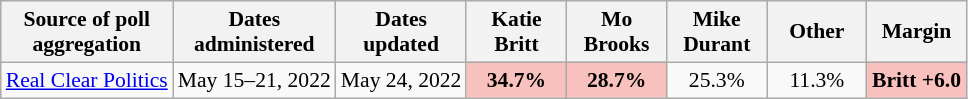<table class="wikitable sortable" style="text-align:center;font-size:90%;line-height:17px">
<tr>
<th>Source of poll<br>aggregation</th>
<th>Dates<br>administered</th>
<th>Dates<br>updated</th>
<th style="width:60px;">Katie<br>Britt</th>
<th style="width:60px;">Mo<br>Brooks</th>
<th style="width:60px;">Mike<br>Durant</th>
<th style="width:60px;">Other<br></th>
<th>Margin</th>
</tr>
<tr>
<td><a href='#'>Real Clear Politics</a></td>
<td>May 15–21, 2022</td>
<td>May 24, 2022</td>
<td style="background: rgb(248, 193, 190);"><strong>34.7%</strong></td>
<td style="background: rgb(248, 193, 190);"><strong>28.7%</strong></td>
<td>25.3%</td>
<td>11.3%</td>
<td style="background: rgb(248, 193, 190);"><strong>Britt +6.0</strong></td>
</tr>
</table>
